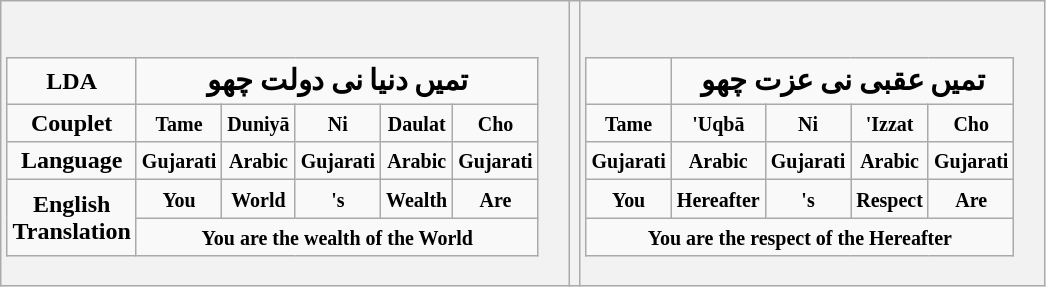<table class="wikitable">
<tr>
<th><br><table class="wikitable">
<tr>
<td>LDA</td>
<td colspan="5"><big>تمیں دنیا نی دولت چھو</big></td>
</tr>
<tr>
<td>Couplet</td>
<td><small>Tame</small></td>
<td><small>Duniyā</small></td>
<td><small>Ni</small></td>
<td><small>Daulat</small></td>
<td><small>Cho</small></td>
</tr>
<tr>
<td>Language</td>
<td><small>Gujarati</small></td>
<td><small>Arabic</small></td>
<td><small>Gujarati</small></td>
<td><small>Arabic</small></td>
<td><small>Gujarati</small></td>
</tr>
<tr>
<td rowspan="2">English<br>Translation</td>
<td><small>You</small></td>
<td><small>World</small></td>
<td><small>'s</small></td>
<td><small>Wealth</small></td>
<td><small>Are</small></td>
</tr>
<tr>
<td colspan="5"><small>You are the wealth of the World</small></td>
</tr>
</table>
</th>
<th></th>
<th><br><table class="wikitable">
<tr>
<td></td>
<td colspan="4"><big>تمیں عقبی نی عزت چھو</big></td>
</tr>
<tr>
<td><small>Tame</small></td>
<td><small>'Uqbā</small></td>
<td><small>Ni</small></td>
<td><small>'Izzat</small></td>
<td><small>Cho</small></td>
</tr>
<tr>
<td><small>Gujarati</small></td>
<td><small>Arabic</small></td>
<td><small>Gujarati</small></td>
<td><small>Arabic</small></td>
<td><small>Gujarati</small></td>
</tr>
<tr>
<td><small>You</small></td>
<td><small>Hereafter</small></td>
<td><small>'s</small></td>
<td><small>Respect</small></td>
<td><small>Are</small></td>
</tr>
<tr>
<td colspan="5"><small>You are the respect of the Hereafter</small></td>
</tr>
</table>
</th>
</tr>
</table>
